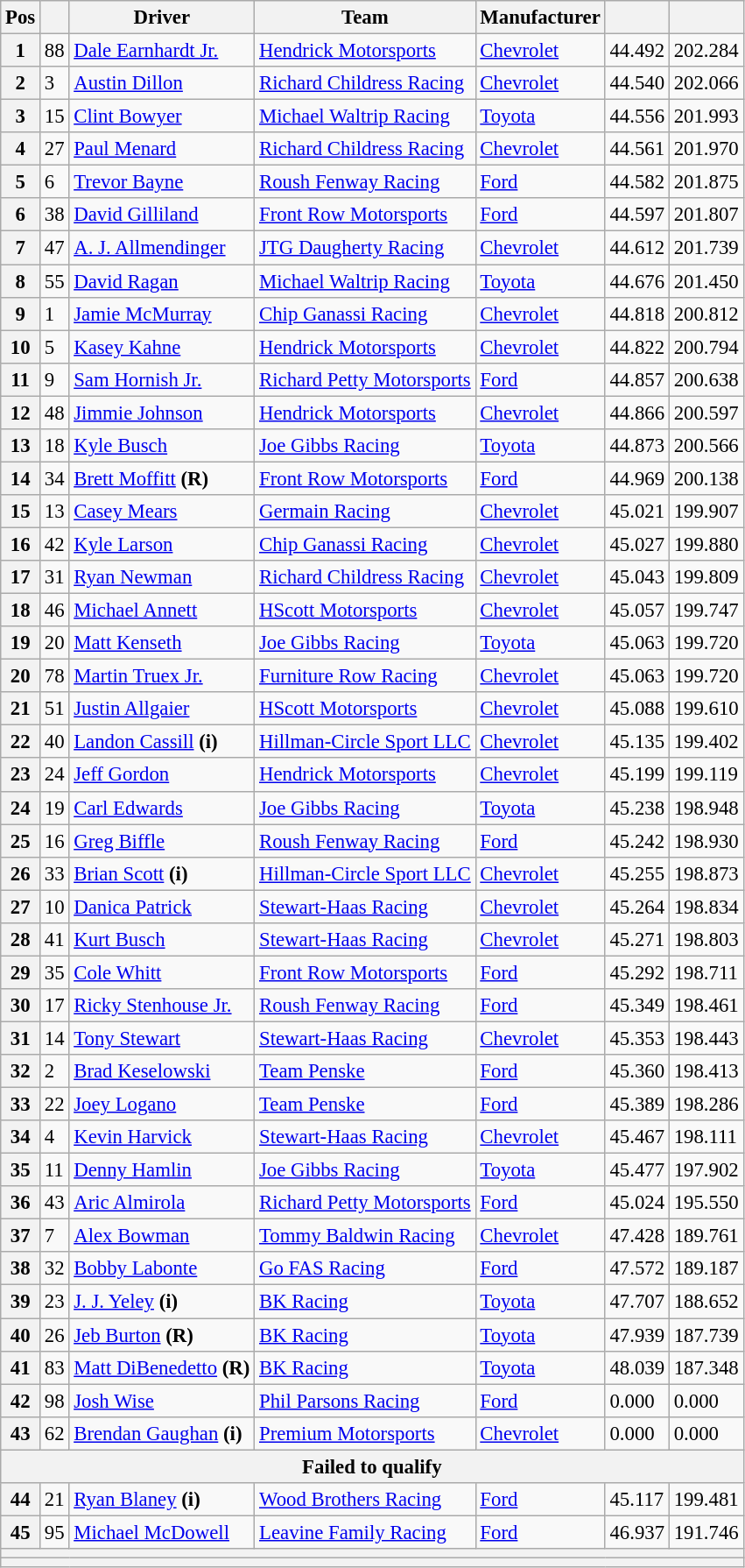<table class="wikitable" style="font-size:95%">
<tr>
<th>Pos</th>
<th></th>
<th>Driver</th>
<th>Team</th>
<th>Manufacturer</th>
<th></th>
<th></th>
</tr>
<tr>
<th>1</th>
<td>88</td>
<td><a href='#'>Dale Earnhardt Jr.</a></td>
<td><a href='#'>Hendrick Motorsports</a></td>
<td><a href='#'>Chevrolet</a></td>
<td>44.492</td>
<td>202.284</td>
</tr>
<tr>
<th>2</th>
<td>3</td>
<td><a href='#'>Austin Dillon</a></td>
<td><a href='#'>Richard Childress Racing</a></td>
<td><a href='#'>Chevrolet</a></td>
<td>44.540</td>
<td>202.066</td>
</tr>
<tr>
<th>3</th>
<td>15</td>
<td><a href='#'>Clint Bowyer</a></td>
<td><a href='#'>Michael Waltrip Racing</a></td>
<td><a href='#'>Toyota</a></td>
<td>44.556</td>
<td>201.993</td>
</tr>
<tr>
<th>4</th>
<td>27</td>
<td><a href='#'>Paul Menard</a></td>
<td><a href='#'>Richard Childress Racing</a></td>
<td><a href='#'>Chevrolet</a></td>
<td>44.561</td>
<td>201.970</td>
</tr>
<tr>
<th>5</th>
<td>6</td>
<td><a href='#'>Trevor Bayne</a></td>
<td><a href='#'>Roush Fenway Racing</a></td>
<td><a href='#'>Ford</a></td>
<td>44.582</td>
<td>201.875</td>
</tr>
<tr>
<th>6</th>
<td>38</td>
<td><a href='#'>David Gilliland</a></td>
<td><a href='#'>Front Row Motorsports</a></td>
<td><a href='#'>Ford</a></td>
<td>44.597</td>
<td>201.807</td>
</tr>
<tr>
<th>7</th>
<td>47</td>
<td><a href='#'>A. J. Allmendinger</a></td>
<td><a href='#'>JTG Daugherty Racing</a></td>
<td><a href='#'>Chevrolet</a></td>
<td>44.612</td>
<td>201.739</td>
</tr>
<tr>
<th>8</th>
<td>55</td>
<td><a href='#'>David Ragan</a></td>
<td><a href='#'>Michael Waltrip Racing</a></td>
<td><a href='#'>Toyota</a></td>
<td>44.676</td>
<td>201.450</td>
</tr>
<tr>
<th>9</th>
<td>1</td>
<td><a href='#'>Jamie McMurray</a></td>
<td><a href='#'>Chip Ganassi Racing</a></td>
<td><a href='#'>Chevrolet</a></td>
<td>44.818</td>
<td>200.812</td>
</tr>
<tr>
<th>10</th>
<td>5</td>
<td><a href='#'>Kasey Kahne</a></td>
<td><a href='#'>Hendrick Motorsports</a></td>
<td><a href='#'>Chevrolet</a></td>
<td>44.822</td>
<td>200.794</td>
</tr>
<tr>
<th>11</th>
<td>9</td>
<td><a href='#'>Sam Hornish Jr.</a></td>
<td><a href='#'>Richard Petty Motorsports</a></td>
<td><a href='#'>Ford</a></td>
<td>44.857</td>
<td>200.638</td>
</tr>
<tr>
<th>12</th>
<td>48</td>
<td><a href='#'>Jimmie Johnson</a></td>
<td><a href='#'>Hendrick Motorsports</a></td>
<td><a href='#'>Chevrolet</a></td>
<td>44.866</td>
<td>200.597</td>
</tr>
<tr>
<th>13</th>
<td>18</td>
<td><a href='#'>Kyle Busch</a></td>
<td><a href='#'>Joe Gibbs Racing</a></td>
<td><a href='#'>Toyota</a></td>
<td>44.873</td>
<td>200.566</td>
</tr>
<tr>
<th>14</th>
<td>34</td>
<td><a href='#'>Brett Moffitt</a> <strong>(R)</strong></td>
<td><a href='#'>Front Row Motorsports</a></td>
<td><a href='#'>Ford</a></td>
<td>44.969</td>
<td>200.138</td>
</tr>
<tr>
<th>15</th>
<td>13</td>
<td><a href='#'>Casey Mears</a></td>
<td><a href='#'>Germain Racing</a></td>
<td><a href='#'>Chevrolet</a></td>
<td>45.021</td>
<td>199.907</td>
</tr>
<tr>
<th>16</th>
<td>42</td>
<td><a href='#'>Kyle Larson</a></td>
<td><a href='#'>Chip Ganassi Racing</a></td>
<td><a href='#'>Chevrolet</a></td>
<td>45.027</td>
<td>199.880</td>
</tr>
<tr>
<th>17</th>
<td>31</td>
<td><a href='#'>Ryan Newman</a></td>
<td><a href='#'>Richard Childress Racing</a></td>
<td><a href='#'>Chevrolet</a></td>
<td>45.043</td>
<td>199.809</td>
</tr>
<tr>
<th>18</th>
<td>46</td>
<td><a href='#'>Michael Annett</a></td>
<td><a href='#'>HScott Motorsports</a></td>
<td><a href='#'>Chevrolet</a></td>
<td>45.057</td>
<td>199.747</td>
</tr>
<tr>
<th>19</th>
<td>20</td>
<td><a href='#'>Matt Kenseth</a></td>
<td><a href='#'>Joe Gibbs Racing</a></td>
<td><a href='#'>Toyota</a></td>
<td>45.063</td>
<td>199.720</td>
</tr>
<tr>
<th>20</th>
<td>78</td>
<td><a href='#'>Martin Truex Jr.</a></td>
<td><a href='#'>Furniture Row Racing</a></td>
<td><a href='#'>Chevrolet</a></td>
<td>45.063</td>
<td>199.720</td>
</tr>
<tr>
<th>21</th>
<td>51</td>
<td><a href='#'>Justin Allgaier</a></td>
<td><a href='#'>HScott Motorsports</a></td>
<td><a href='#'>Chevrolet</a></td>
<td>45.088</td>
<td>199.610</td>
</tr>
<tr>
<th>22</th>
<td>40</td>
<td><a href='#'>Landon Cassill</a> <strong>(i)</strong></td>
<td><a href='#'>Hillman-Circle Sport LLC</a></td>
<td><a href='#'>Chevrolet</a></td>
<td>45.135</td>
<td>199.402</td>
</tr>
<tr>
<th>23</th>
<td>24</td>
<td><a href='#'>Jeff Gordon</a></td>
<td><a href='#'>Hendrick Motorsports</a></td>
<td><a href='#'>Chevrolet</a></td>
<td>45.199</td>
<td>199.119</td>
</tr>
<tr>
<th>24</th>
<td>19</td>
<td><a href='#'>Carl Edwards</a></td>
<td><a href='#'>Joe Gibbs Racing</a></td>
<td><a href='#'>Toyota</a></td>
<td>45.238</td>
<td>198.948</td>
</tr>
<tr>
<th>25</th>
<td>16</td>
<td><a href='#'>Greg Biffle</a></td>
<td><a href='#'>Roush Fenway Racing</a></td>
<td><a href='#'>Ford</a></td>
<td>45.242</td>
<td>198.930</td>
</tr>
<tr>
<th>26</th>
<td>33</td>
<td><a href='#'>Brian Scott</a> <strong>(i)</strong></td>
<td><a href='#'>Hillman-Circle Sport LLC</a></td>
<td><a href='#'>Chevrolet</a></td>
<td>45.255</td>
<td>198.873</td>
</tr>
<tr>
<th>27</th>
<td>10</td>
<td><a href='#'>Danica Patrick</a></td>
<td><a href='#'>Stewart-Haas Racing</a></td>
<td><a href='#'>Chevrolet</a></td>
<td>45.264</td>
<td>198.834</td>
</tr>
<tr>
<th>28</th>
<td>41</td>
<td><a href='#'>Kurt Busch</a></td>
<td><a href='#'>Stewart-Haas Racing</a></td>
<td><a href='#'>Chevrolet</a></td>
<td>45.271</td>
<td>198.803</td>
</tr>
<tr>
<th>29</th>
<td>35</td>
<td><a href='#'>Cole Whitt</a></td>
<td><a href='#'>Front Row Motorsports</a></td>
<td><a href='#'>Ford</a></td>
<td>45.292</td>
<td>198.711</td>
</tr>
<tr>
<th>30</th>
<td>17</td>
<td><a href='#'>Ricky Stenhouse Jr.</a></td>
<td><a href='#'>Roush Fenway Racing</a></td>
<td><a href='#'>Ford</a></td>
<td>45.349</td>
<td>198.461</td>
</tr>
<tr>
<th>31</th>
<td>14</td>
<td><a href='#'>Tony Stewart</a></td>
<td><a href='#'>Stewart-Haas Racing</a></td>
<td><a href='#'>Chevrolet</a></td>
<td>45.353</td>
<td>198.443</td>
</tr>
<tr>
<th>32</th>
<td>2</td>
<td><a href='#'>Brad Keselowski</a></td>
<td><a href='#'>Team Penske</a></td>
<td><a href='#'>Ford</a></td>
<td>45.360</td>
<td>198.413</td>
</tr>
<tr>
<th>33</th>
<td>22</td>
<td><a href='#'>Joey Logano</a></td>
<td><a href='#'>Team Penske</a></td>
<td><a href='#'>Ford</a></td>
<td>45.389</td>
<td>198.286</td>
</tr>
<tr>
<th>34</th>
<td>4</td>
<td><a href='#'>Kevin Harvick</a></td>
<td><a href='#'>Stewart-Haas Racing</a></td>
<td><a href='#'>Chevrolet</a></td>
<td>45.467</td>
<td>198.111</td>
</tr>
<tr>
<th>35</th>
<td>11</td>
<td><a href='#'>Denny Hamlin</a></td>
<td><a href='#'>Joe Gibbs Racing</a></td>
<td><a href='#'>Toyota</a></td>
<td>45.477</td>
<td>197.902</td>
</tr>
<tr>
<th>36</th>
<td>43</td>
<td><a href='#'>Aric Almirola</a></td>
<td><a href='#'>Richard Petty Motorsports</a></td>
<td><a href='#'>Ford</a></td>
<td>45.024</td>
<td>195.550</td>
</tr>
<tr>
<th>37</th>
<td>7</td>
<td><a href='#'>Alex Bowman</a></td>
<td><a href='#'>Tommy Baldwin Racing</a></td>
<td><a href='#'>Chevrolet</a></td>
<td>47.428</td>
<td>189.761</td>
</tr>
<tr>
<th>38</th>
<td>32</td>
<td><a href='#'>Bobby Labonte</a></td>
<td><a href='#'>Go FAS Racing</a></td>
<td><a href='#'>Ford</a></td>
<td>47.572</td>
<td>189.187</td>
</tr>
<tr>
<th>39</th>
<td>23</td>
<td><a href='#'>J. J. Yeley</a> <strong>(i)</strong></td>
<td><a href='#'>BK Racing</a></td>
<td><a href='#'>Toyota</a></td>
<td>47.707</td>
<td>188.652</td>
</tr>
<tr>
<th>40</th>
<td>26</td>
<td><a href='#'>Jeb Burton</a> <strong>(R)</strong></td>
<td><a href='#'>BK Racing</a></td>
<td><a href='#'>Toyota</a></td>
<td>47.939</td>
<td>187.739</td>
</tr>
<tr>
<th>41</th>
<td>83</td>
<td><a href='#'>Matt DiBenedetto</a> <strong>(R)</strong></td>
<td><a href='#'>BK Racing</a></td>
<td><a href='#'>Toyota</a></td>
<td>48.039</td>
<td>187.348</td>
</tr>
<tr>
<th>42</th>
<td>98</td>
<td><a href='#'>Josh Wise</a></td>
<td><a href='#'>Phil Parsons Racing</a></td>
<td><a href='#'>Ford</a></td>
<td>0.000</td>
<td>0.000</td>
</tr>
<tr>
<th>43</th>
<td>62</td>
<td><a href='#'>Brendan Gaughan</a> <strong>(i)</strong></td>
<td><a href='#'>Premium Motorsports</a></td>
<td><a href='#'>Chevrolet</a></td>
<td>0.000</td>
<td>0.000</td>
</tr>
<tr>
<th colspan="8">Failed to qualify</th>
</tr>
<tr>
<th>44</th>
<td>21</td>
<td><a href='#'>Ryan Blaney</a> <strong>(i)</strong></td>
<td><a href='#'>Wood Brothers Racing</a></td>
<td><a href='#'>Ford</a></td>
<td>45.117</td>
<td>199.481</td>
</tr>
<tr>
<th>45</th>
<td>95</td>
<td><a href='#'>Michael McDowell</a></td>
<td><a href='#'>Leavine Family Racing</a></td>
<td><a href='#'>Ford</a></td>
<td>46.937</td>
<td>191.746</td>
</tr>
<tr>
<th colspan="8"></th>
</tr>
<tr>
<th colspan="8"></th>
</tr>
</table>
